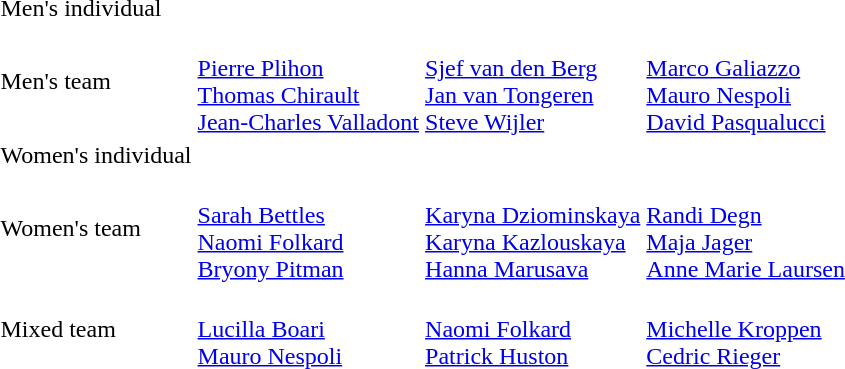<table>
<tr>
<td>Men's individual<br></td>
<td></td>
<td></td>
<td></td>
</tr>
<tr>
<td>Men's team<br></td>
<td><br><a href='#'>Pierre Plihon</a><br><a href='#'>Thomas Chirault</a><br><a href='#'>Jean-Charles Valladont</a></td>
<td><br><a href='#'>Sjef van den Berg</a><br><a href='#'>Jan van Tongeren</a><br><a href='#'>Steve Wijler</a></td>
<td><br><a href='#'>Marco Galiazzo</a><br><a href='#'>Mauro Nespoli</a><br><a href='#'>David Pasqualucci</a></td>
</tr>
<tr>
<td>Women's individual<br></td>
<td></td>
<td></td>
<td></td>
</tr>
<tr>
<td>Women's team<br></td>
<td><br><a href='#'>Sarah Bettles</a><br><a href='#'>Naomi Folkard</a><br><a href='#'>Bryony Pitman</a></td>
<td><br><a href='#'>Karyna Dziominskaya</a><br><a href='#'>Karyna Kazlouskaya</a><br><a href='#'>Hanna Marusava</a></td>
<td><br><a href='#'>Randi Degn</a><br><a href='#'>Maja Jager</a><br><a href='#'>Anne Marie Laursen</a></td>
</tr>
<tr>
<td>Mixed team<br></td>
<td><br><a href='#'>Lucilla Boari</a><br><a href='#'>Mauro Nespoli</a></td>
<td><br><a href='#'>Naomi Folkard</a><br><a href='#'>Patrick Huston</a></td>
<td><br><a href='#'>Michelle Kroppen</a><br><a href='#'>Cedric Rieger</a></td>
</tr>
</table>
